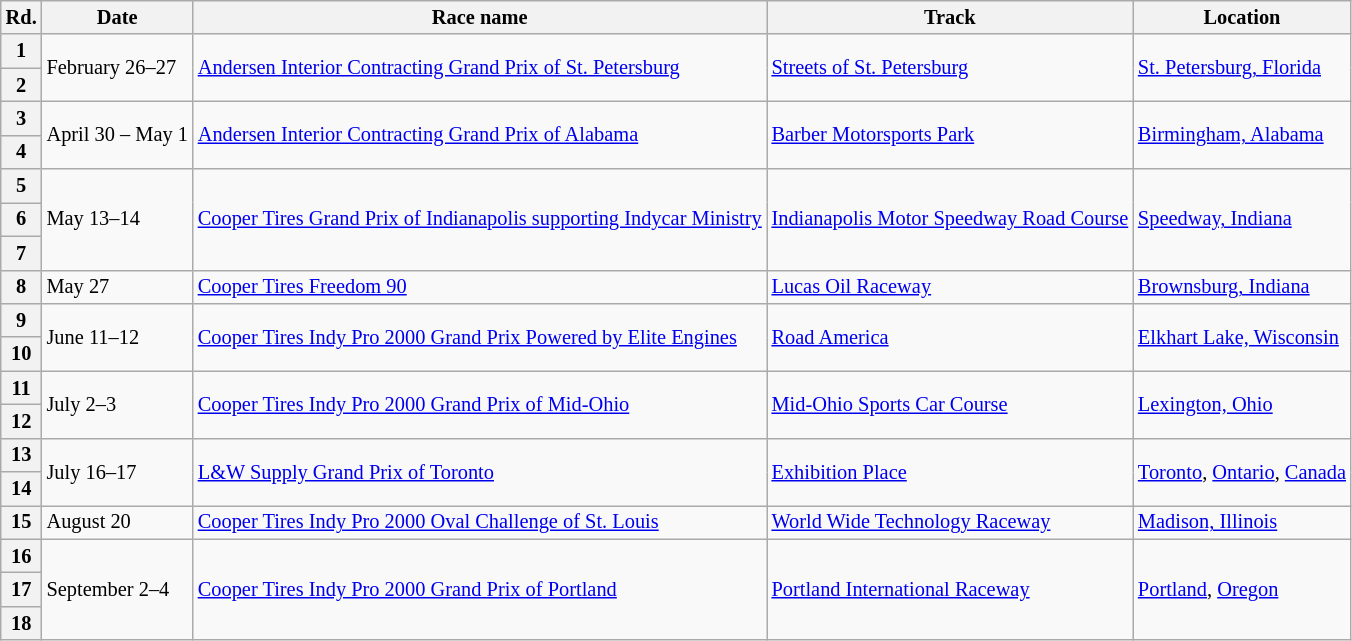<table class="wikitable" style="font-size: 85%">
<tr>
<th>Rd.</th>
<th>Date</th>
<th>Race name</th>
<th>Track</th>
<th>Location</th>
</tr>
<tr>
<th>1</th>
<td rowspan="2">February 26–27</td>
<td rowspan="2"><a href='#'>Andersen Interior Contracting Grand Prix of St. Petersburg</a></td>
<td rowspan="2"> <a href='#'>Streets of St. Petersburg</a></td>
<td rowspan="2"><a href='#'>St. Petersburg, Florida</a></td>
</tr>
<tr>
<th>2</th>
</tr>
<tr>
<th>3</th>
<td rowspan="2">April 30 – May 1</td>
<td rowspan="2"><a href='#'>Andersen Interior Contracting Grand Prix of Alabama</a></td>
<td rowspan="2"> <a href='#'>Barber Motorsports Park</a></td>
<td rowspan="2"><a href='#'>Birmingham, Alabama</a></td>
</tr>
<tr>
<th>4</th>
</tr>
<tr>
<th>5</th>
<td rowspan="3">May 13–14</td>
<td rowspan="3"><a href='#'>Cooper Tires Grand Prix of Indianapolis supporting Indycar Ministry</a></td>
<td rowspan="3"> <a href='#'>Indianapolis Motor Speedway Road Course</a></td>
<td rowspan="3"><a href='#'>Speedway, Indiana</a></td>
</tr>
<tr>
<th>6</th>
</tr>
<tr>
<th>7</th>
</tr>
<tr>
<th>8</th>
<td>May 27</td>
<td><a href='#'>Cooper Tires Freedom 90</a></td>
<td> <a href='#'>Lucas Oil Raceway</a></td>
<td><a href='#'>Brownsburg, Indiana</a></td>
</tr>
<tr>
<th>9</th>
<td rowspan="2">June 11–12</td>
<td rowspan="2"><a href='#'>Cooper Tires Indy Pro 2000 Grand Prix Powered by Elite Engines</a></td>
<td rowspan="2"> <a href='#'>Road America</a></td>
<td rowspan="2"><a href='#'>Elkhart Lake, Wisconsin</a></td>
</tr>
<tr>
<th>10</th>
</tr>
<tr>
<th>11</th>
<td rowspan="2">July 2–3</td>
<td rowspan="2"><a href='#'>Cooper Tires Indy Pro 2000 Grand Prix of Mid-Ohio</a></td>
<td rowspan="2"> <a href='#'>Mid-Ohio Sports Car Course</a></td>
<td rowspan="2"><a href='#'>Lexington, Ohio</a></td>
</tr>
<tr>
<th>12</th>
</tr>
<tr>
<th>13</th>
<td rowspan="2">July 16–17</td>
<td rowspan="2"><a href='#'>L&W Supply Grand Prix of Toronto</a></td>
<td rowspan="2"> <a href='#'>Exhibition Place</a></td>
<td rowspan="2"><a href='#'>Toronto</a>, <a href='#'>Ontario</a>, <a href='#'>Canada</a></td>
</tr>
<tr>
<th>14</th>
</tr>
<tr>
<th>15</th>
<td>August 20</td>
<td><a href='#'>Cooper Tires Indy Pro 2000 Oval Challenge of St. Louis</a></td>
<td> <a href='#'>World Wide Technology Raceway</a></td>
<td><a href='#'>Madison, Illinois</a></td>
</tr>
<tr>
<th>16</th>
<td rowspan="3">September 2–4</td>
<td rowspan="3"><a href='#'>Cooper Tires Indy Pro 2000 Grand Prix of Portland</a></td>
<td rowspan="3"> <a href='#'>Portland International Raceway</a></td>
<td rowspan="3"><a href='#'>Portland</a>, <a href='#'>Oregon</a></td>
</tr>
<tr>
<th>17</th>
</tr>
<tr>
<th>18</th>
</tr>
</table>
